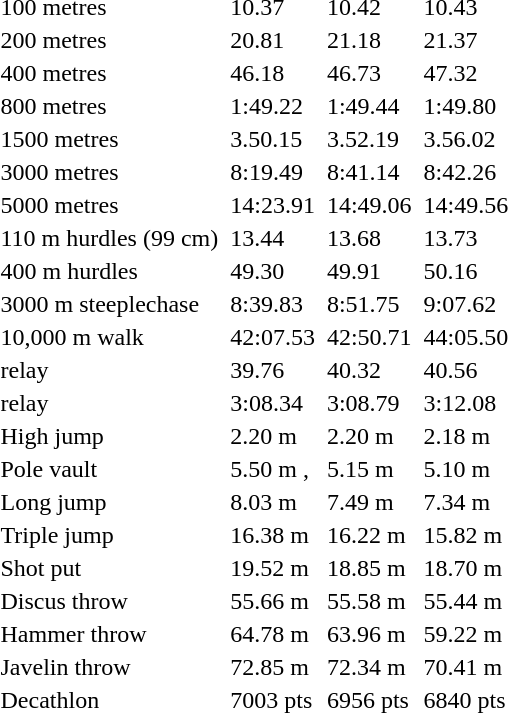<table>
<tr>
<td>100 metres</td>
<td></td>
<td>10.37 </td>
<td></td>
<td>10.42 </td>
<td></td>
<td>10.43 </td>
</tr>
<tr>
<td>200 metres</td>
<td></td>
<td>20.81 </td>
<td></td>
<td>21.18</td>
<td></td>
<td>21.37</td>
</tr>
<tr>
<td>400 metres</td>
<td></td>
<td>46.18 </td>
<td></td>
<td>46.73 </td>
<td></td>
<td>47.32 </td>
</tr>
<tr>
<td>800 metres</td>
<td></td>
<td>1:49.22 </td>
<td></td>
<td>1:49.44 </td>
<td></td>
<td>1:49.80</td>
</tr>
<tr>
<td>1500 metres</td>
<td></td>
<td>3.50.15</td>
<td></td>
<td>3.52.19</td>
<td></td>
<td>3.56.02</td>
</tr>
<tr>
<td>3000 metres</td>
<td></td>
<td>8:19.49 </td>
<td></td>
<td>8:41.14 </td>
<td></td>
<td>8:42.26</td>
</tr>
<tr>
<td>5000 metres</td>
<td></td>
<td>14:23.91</td>
<td></td>
<td>14:49.06</td>
<td></td>
<td>14:49.56</td>
</tr>
<tr>
<td>110 m hurdles (99 cm)</td>
<td></td>
<td>13.44 </td>
<td></td>
<td>13.68</td>
<td></td>
<td>13.73 </td>
</tr>
<tr>
<td>400 m hurdles</td>
<td></td>
<td>49.30</td>
<td></td>
<td>49.91 </td>
<td></td>
<td>50.16 </td>
</tr>
<tr>
<td>3000 m steeplechase</td>
<td></td>
<td>8:39.83</td>
<td></td>
<td>8:51.75 </td>
<td></td>
<td>9:07.62</td>
</tr>
<tr>
<td>10,000 m walk</td>
<td></td>
<td>42:07.53</td>
<td></td>
<td>42:50.71</td>
<td></td>
<td>44:05.50</td>
</tr>
<tr>
<td> relay</td>
<td></td>
<td>39.76 </td>
<td></td>
<td>40.32  </td>
<td></td>
<td>40.56</td>
</tr>
<tr>
<td> relay</td>
<td></td>
<td>3:08.34 </td>
<td></td>
<td>3:08.79</td>
<td></td>
<td>3:12.08</td>
</tr>
<tr>
<td>High jump</td>
<td></td>
<td>2.20 m </td>
<td></td>
<td>2.20 m </td>
<td></td>
<td>2.18 m</td>
</tr>
<tr>
<td>Pole vault</td>
<td></td>
<td>5.50 m , </td>
<td></td>
<td>5.15 m</td>
<td></td>
<td>5.10 m </td>
</tr>
<tr>
<td>Long jump</td>
<td></td>
<td>8.03 m </td>
<td></td>
<td>7.49 m</td>
<td></td>
<td>7.34 m</td>
</tr>
<tr>
<td>Triple jump</td>
<td></td>
<td>16.38 m </td>
<td></td>
<td>16.22 m</td>
<td></td>
<td>15.82 m</td>
</tr>
<tr>
<td>Shot put</td>
<td></td>
<td>19.52 m </td>
<td></td>
<td>18.85 m</td>
<td></td>
<td>18.70 m</td>
</tr>
<tr>
<td>Discus throw</td>
<td></td>
<td>55.66 m</td>
<td></td>
<td>55.58 m</td>
<td></td>
<td>55.44 m</td>
</tr>
<tr>
<td>Hammer throw</td>
<td></td>
<td>64.78 m </td>
<td></td>
<td>63.96 m</td>
<td></td>
<td>59.22 m</td>
</tr>
<tr>
<td>Javelin throw</td>
<td></td>
<td>72.85 m</td>
<td></td>
<td>72.34 m</td>
<td></td>
<td>70.41 m</td>
</tr>
<tr>
<td>Decathlon</td>
<td></td>
<td>7003 pts </td>
<td></td>
<td>6956 pts </td>
<td></td>
<td>6840 pts</td>
</tr>
</table>
